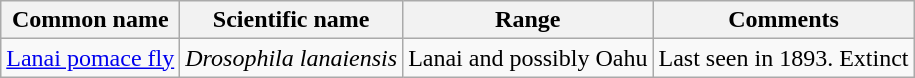<table class="wikitable">
<tr>
<th>Common name</th>
<th>Scientific name</th>
<th>Range</th>
<th class="unsortable">Comments</th>
</tr>
<tr>
<td><a href='#'>Lanai pomace fly</a></td>
<td><em>Drosophila lanaiensis</em></td>
<td>Lanai and possibly Oahu</td>
<td>Last seen in 1893. Extinct</td>
</tr>
</table>
